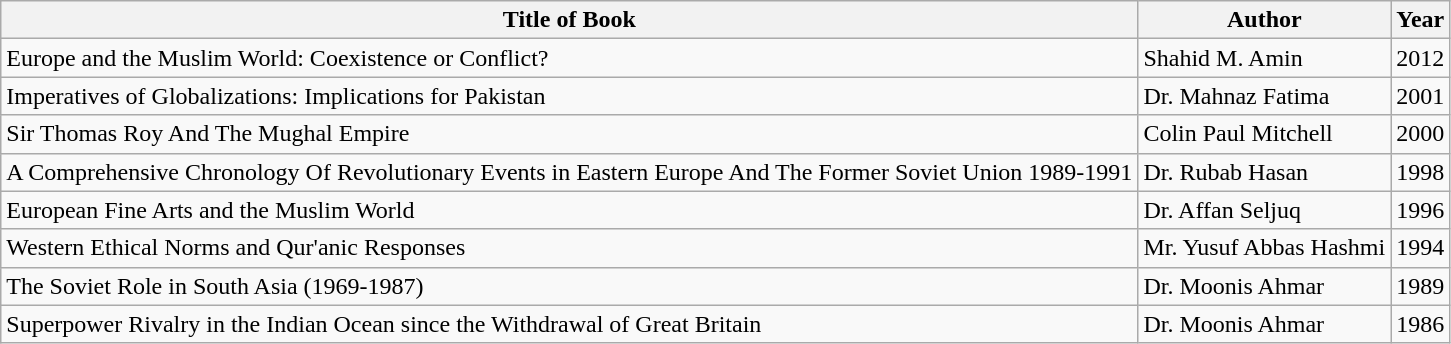<table class="wikitable sortable">
<tr>
<th>Title of Book</th>
<th>Author</th>
<th>Year</th>
</tr>
<tr>
<td>Europe and the Muslim World: Coexistence or Conflict?</td>
<td>Shahid M. Amin</td>
<td>2012</td>
</tr>
<tr>
<td>Imperatives of Globalizations: Implications for Pakistan</td>
<td>Dr. Mahnaz Fatima</td>
<td>2001</td>
</tr>
<tr>
<td>Sir Thomas Roy And The Mughal Empire</td>
<td>Colin Paul Mitchell</td>
<td>2000</td>
</tr>
<tr>
<td>A Comprehensive Chronology Of Revolutionary Events in Eastern Europe And The Former Soviet Union 1989-1991</td>
<td>Dr. Rubab Hasan</td>
<td>1998</td>
</tr>
<tr>
<td>European Fine Arts and the Muslim World</td>
<td>Dr. Affan Seljuq</td>
<td>1996</td>
</tr>
<tr>
<td>Western Ethical Norms and Qur'anic Responses</td>
<td>Mr. Yusuf Abbas Hashmi</td>
<td>1994</td>
</tr>
<tr>
<td>The Soviet Role in South Asia (1969-1987)</td>
<td>Dr. Moonis Ahmar</td>
<td>1989</td>
</tr>
<tr>
<td>Superpower Rivalry in the Indian Ocean since the Withdrawal of Great Britain</td>
<td>Dr. Moonis Ahmar</td>
<td>1986</td>
</tr>
</table>
